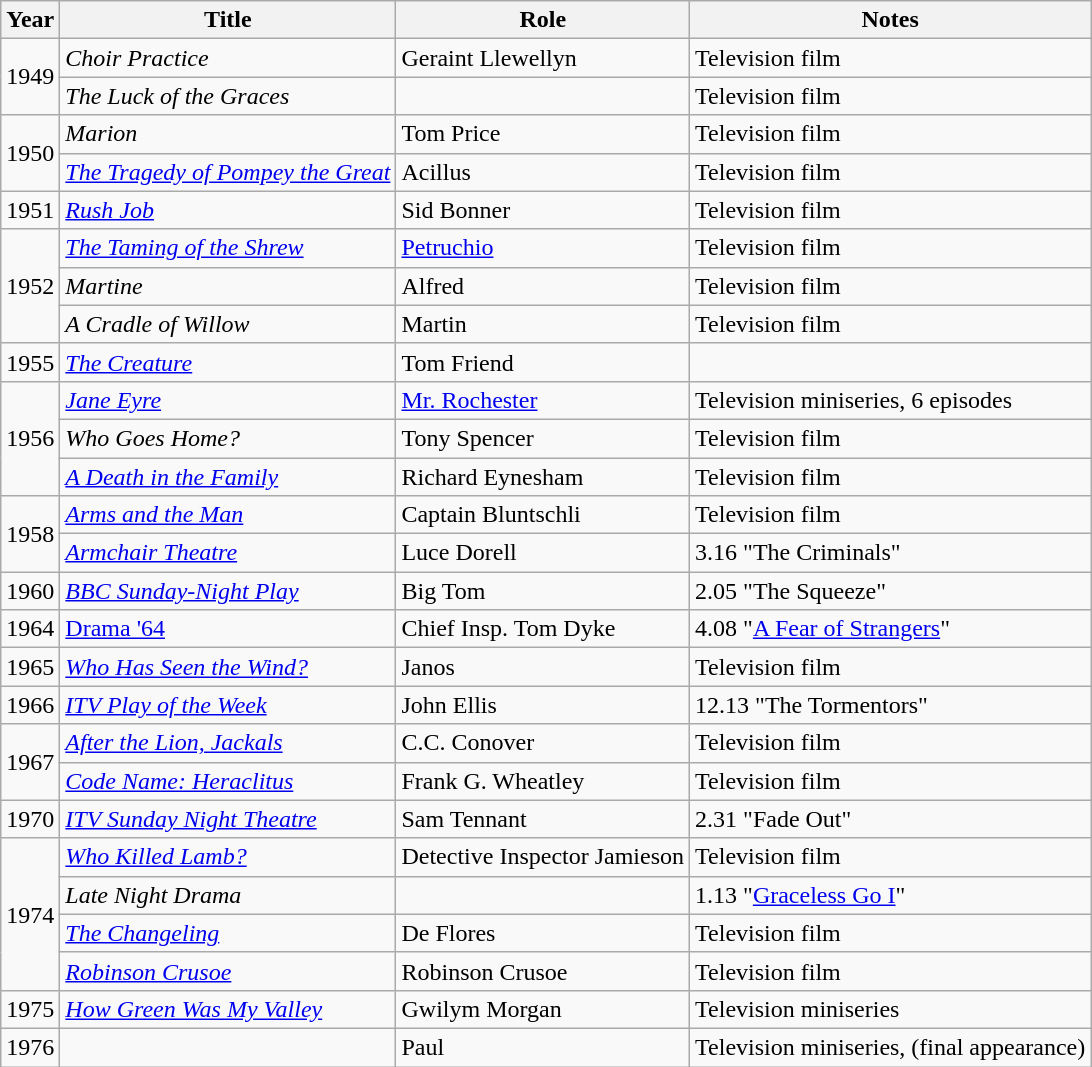<table class="wikitable">
<tr>
<th>Year</th>
<th>Title</th>
<th>Role</th>
<th>Notes</th>
</tr>
<tr>
<td rowspan=2>1949</td>
<td><em>Choir Practice</em></td>
<td>Geraint Llewellyn</td>
<td>Television film</td>
</tr>
<tr>
<td><em>The Luck of the Graces</em></td>
<td></td>
<td>Television film</td>
</tr>
<tr>
<td rowspan=2>1950</td>
<td><em>Marion</em></td>
<td>Tom Price</td>
<td>Television film</td>
</tr>
<tr>
<td><em><a href='#'>The Tragedy of Pompey the Great</a></em></td>
<td>Acillus</td>
<td>Television film</td>
</tr>
<tr>
<td>1951</td>
<td><em><a href='#'>Rush Job</a></em></td>
<td>Sid Bonner</td>
<td>Television film</td>
</tr>
<tr>
<td rowspan=3>1952</td>
<td><em><a href='#'>The Taming of the Shrew</a></em></td>
<td><a href='#'>Petruchio</a></td>
<td>Television film</td>
</tr>
<tr>
<td><em>Martine</em></td>
<td>Alfred</td>
<td>Television film</td>
</tr>
<tr>
<td><em>A Cradle of Willow</em></td>
<td>Martin</td>
<td>Television film</td>
</tr>
<tr>
<td>1955</td>
<td><em><a href='#'>The Creature</a></em></td>
<td>Tom Friend</td>
<td></td>
</tr>
<tr>
<td rowspan=3>1956</td>
<td><em><a href='#'>Jane Eyre</a></em></td>
<td><a href='#'>Mr. Rochester</a></td>
<td>Television miniseries, 6 episodes</td>
</tr>
<tr>
<td><em>Who Goes Home?</em></td>
<td>Tony Spencer</td>
<td>Television film</td>
</tr>
<tr>
<td><em><a href='#'>A Death in the Family</a></em></td>
<td>Richard Eynesham</td>
<td>Television film</td>
</tr>
<tr HellDrivers (Film) 1957>
<td rowspan=2>1958</td>
<td><em><a href='#'>Arms and the Man</a></em></td>
<td>Captain Bluntschli</td>
<td>Television film</td>
</tr>
<tr>
<td><em><a href='#'>Armchair Theatre</a></em></td>
<td>Luce Dorell</td>
<td>3.16 "The Criminals"</td>
</tr>
<tr>
<td>1960</td>
<td><em><a href='#'>BBC Sunday-Night Play</a></em></td>
<td>Big Tom</td>
<td>2.05 "The Squeeze"</td>
</tr>
<tr>
<td>1964</td>
<td><a href='#'>Drama '64</a></td>
<td>Chief Insp. Tom Dyke</td>
<td>4.08 "<a href='#'>A Fear of Strangers</a>"</td>
</tr>
<tr>
<td>1965</td>
<td><em><a href='#'>Who Has Seen the Wind?</a></em></td>
<td>Janos</td>
<td>Television film</td>
</tr>
<tr>
<td>1966</td>
<td><em><a href='#'>ITV Play of the Week</a></em></td>
<td>John Ellis</td>
<td>12.13 "The Tormentors"</td>
</tr>
<tr>
<td rowspan=2>1967</td>
<td><em><a href='#'>After the Lion, Jackals</a></em></td>
<td>C.C. Conover</td>
<td>Television film</td>
</tr>
<tr>
<td><em><a href='#'>Code Name: Heraclitus</a></em></td>
<td>Frank G. Wheatley</td>
<td>Television film</td>
</tr>
<tr>
<td>1970</td>
<td><em><a href='#'>ITV Sunday Night Theatre</a></em></td>
<td>Sam Tennant</td>
<td>2.31 "Fade Out"</td>
</tr>
<tr>
<td rowspan=4>1974</td>
<td><em><a href='#'>Who Killed Lamb?</a></em></td>
<td>Detective Inspector Jamieson</td>
<td>Television film</td>
</tr>
<tr>
<td><em>Late Night Drama</em></td>
<td></td>
<td>1.13 "<a href='#'>Graceless Go I</a>"</td>
</tr>
<tr>
<td><em><a href='#'>The Changeling</a></em></td>
<td>De Flores</td>
<td>Television film</td>
</tr>
<tr>
<td><em><a href='#'>Robinson Crusoe</a></em></td>
<td>Robinson Crusoe</td>
<td>Television film</td>
</tr>
<tr>
<td>1975</td>
<td><em><a href='#'>How Green Was My Valley</a></em></td>
<td>Gwilym Morgan</td>
<td>Television miniseries</td>
</tr>
<tr>
<td>1976</td>
<td><em></em></td>
<td>Paul</td>
<td>Television miniseries, (final appearance)</td>
</tr>
</table>
